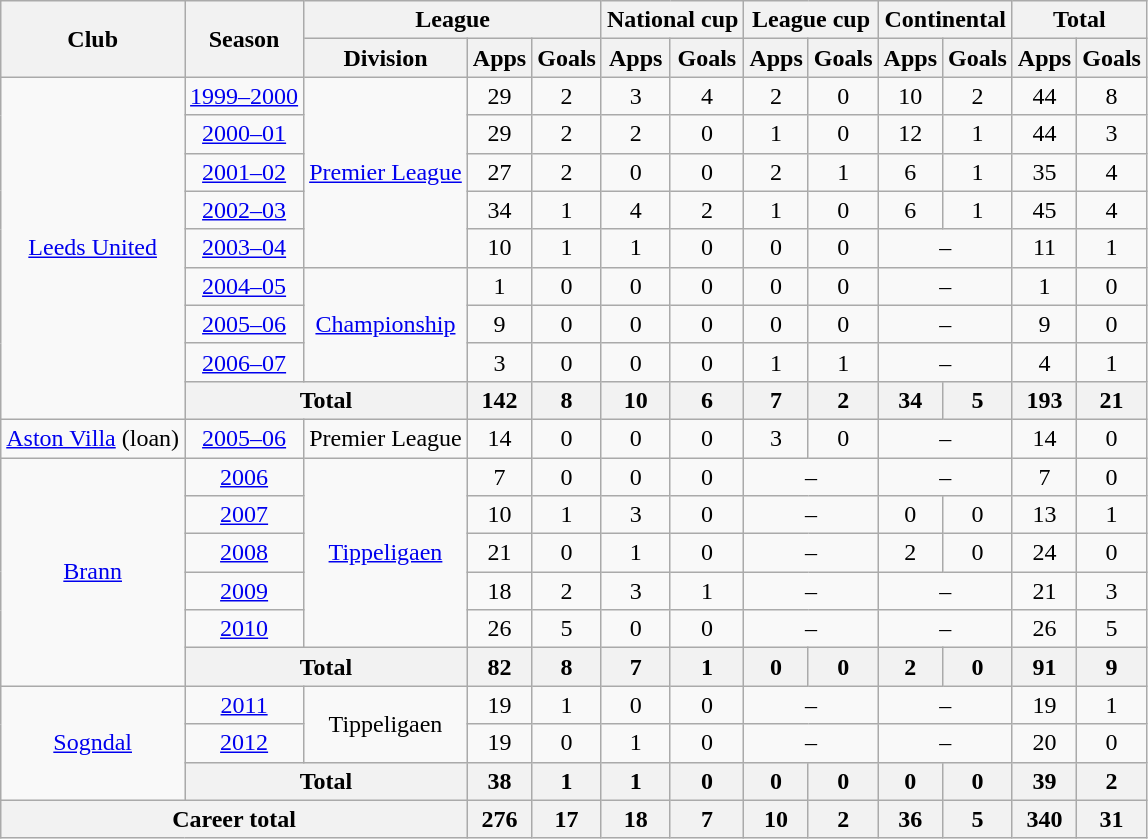<table class="wikitable" style="text-align:center">
<tr>
<th rowspan="2">Club</th>
<th rowspan="2">Season</th>
<th colspan="3">League</th>
<th colspan="2">National cup</th>
<th colspan="2">League cup</th>
<th colspan="2">Continental</th>
<th colspan="2">Total</th>
</tr>
<tr>
<th>Division</th>
<th>Apps</th>
<th>Goals</th>
<th>Apps</th>
<th>Goals</th>
<th>Apps</th>
<th>Goals</th>
<th>Apps</th>
<th>Goals</th>
<th>Apps</th>
<th>Goals</th>
</tr>
<tr>
<td rowspan="9"><a href='#'>Leeds United</a></td>
<td><a href='#'>1999–2000</a></td>
<td rowspan="5"><a href='#'>Premier League</a></td>
<td>29</td>
<td>2</td>
<td>3</td>
<td>4</td>
<td>2</td>
<td>0</td>
<td>10</td>
<td>2</td>
<td>44</td>
<td>8</td>
</tr>
<tr>
<td><a href='#'>2000–01</a></td>
<td>29</td>
<td>2</td>
<td>2</td>
<td>0</td>
<td>1</td>
<td>0</td>
<td>12</td>
<td>1</td>
<td>44</td>
<td>3</td>
</tr>
<tr>
<td><a href='#'>2001–02</a></td>
<td>27</td>
<td>2</td>
<td>0</td>
<td>0</td>
<td>2</td>
<td>1</td>
<td>6</td>
<td>1</td>
<td>35</td>
<td>4</td>
</tr>
<tr>
<td><a href='#'>2002–03</a></td>
<td>34</td>
<td>1</td>
<td>4</td>
<td>2</td>
<td>1</td>
<td>0</td>
<td>6</td>
<td>1</td>
<td>45</td>
<td>4</td>
</tr>
<tr>
<td><a href='#'>2003–04</a></td>
<td>10</td>
<td>1</td>
<td>1</td>
<td>0</td>
<td>0</td>
<td>0</td>
<td colspan="2">–</td>
<td>11</td>
<td>1</td>
</tr>
<tr>
<td><a href='#'>2004–05</a></td>
<td rowspan="3"><a href='#'>Championship</a></td>
<td>1</td>
<td>0</td>
<td>0</td>
<td>0</td>
<td>0</td>
<td>0</td>
<td colspan="2">–</td>
<td>1</td>
<td>0</td>
</tr>
<tr>
<td><a href='#'>2005–06</a></td>
<td>9</td>
<td>0</td>
<td>0</td>
<td>0</td>
<td>0</td>
<td>0</td>
<td colspan="2">–</td>
<td>9</td>
<td>0</td>
</tr>
<tr>
<td><a href='#'>2006–07</a></td>
<td>3</td>
<td>0</td>
<td>0</td>
<td>0</td>
<td>1</td>
<td>1</td>
<td colspan="2">–</td>
<td>4</td>
<td>1</td>
</tr>
<tr>
<th colspan="2">Total</th>
<th>142</th>
<th>8</th>
<th>10</th>
<th>6</th>
<th>7</th>
<th>2</th>
<th>34</th>
<th>5</th>
<th>193</th>
<th>21</th>
</tr>
<tr>
<td><a href='#'>Aston Villa</a> (loan)</td>
<td><a href='#'>2005–06</a></td>
<td>Premier League</td>
<td>14</td>
<td>0</td>
<td>0</td>
<td>0</td>
<td>3</td>
<td>0</td>
<td colspan="2">–</td>
<td>14</td>
<td>0</td>
</tr>
<tr>
<td rowspan="6"><a href='#'>Brann</a></td>
<td><a href='#'>2006</a></td>
<td rowspan="5"><a href='#'>Tippeligaen</a></td>
<td>7</td>
<td>0</td>
<td>0</td>
<td>0</td>
<td colspan="2">–</td>
<td colspan="2">–</td>
<td>7</td>
<td>0</td>
</tr>
<tr>
<td><a href='#'>2007</a></td>
<td>10</td>
<td>1</td>
<td>3</td>
<td>0</td>
<td colspan="2">–</td>
<td>0</td>
<td>0</td>
<td>13</td>
<td>1</td>
</tr>
<tr>
<td><a href='#'>2008</a></td>
<td>21</td>
<td>0</td>
<td>1</td>
<td>0</td>
<td colspan="2">–</td>
<td>2</td>
<td>0</td>
<td>24</td>
<td>0</td>
</tr>
<tr>
<td><a href='#'>2009</a></td>
<td>18</td>
<td>2</td>
<td>3</td>
<td>1</td>
<td colspan="2">–</td>
<td colspan="2">–</td>
<td>21</td>
<td>3</td>
</tr>
<tr>
<td><a href='#'>2010</a></td>
<td>26</td>
<td>5</td>
<td>0</td>
<td>0</td>
<td colspan="2">–</td>
<td colspan="2">–</td>
<td>26</td>
<td>5</td>
</tr>
<tr>
<th colspan="2">Total</th>
<th>82</th>
<th>8</th>
<th>7</th>
<th>1</th>
<th>0</th>
<th>0</th>
<th>2</th>
<th>0</th>
<th>91</th>
<th>9</th>
</tr>
<tr>
<td rowspan="3"><a href='#'>Sogndal</a></td>
<td><a href='#'>2011</a></td>
<td rowspan="2">Tippeligaen</td>
<td>19</td>
<td>1</td>
<td>0</td>
<td>0</td>
<td colspan="2">–</td>
<td colspan="2">–</td>
<td>19</td>
<td>1</td>
</tr>
<tr>
<td><a href='#'>2012</a></td>
<td>19</td>
<td>0</td>
<td>1</td>
<td>0</td>
<td colspan="2">–</td>
<td colspan="2">–</td>
<td>20</td>
<td>0</td>
</tr>
<tr>
<th colspan="2">Total</th>
<th>38</th>
<th>1</th>
<th>1</th>
<th>0</th>
<th>0</th>
<th>0</th>
<th>0</th>
<th>0</th>
<th>39</th>
<th>2</th>
</tr>
<tr>
<th colspan="3">Career total</th>
<th>276</th>
<th>17</th>
<th>18</th>
<th>7</th>
<th>10</th>
<th>2</th>
<th>36</th>
<th>5</th>
<th>340</th>
<th>31</th>
</tr>
</table>
